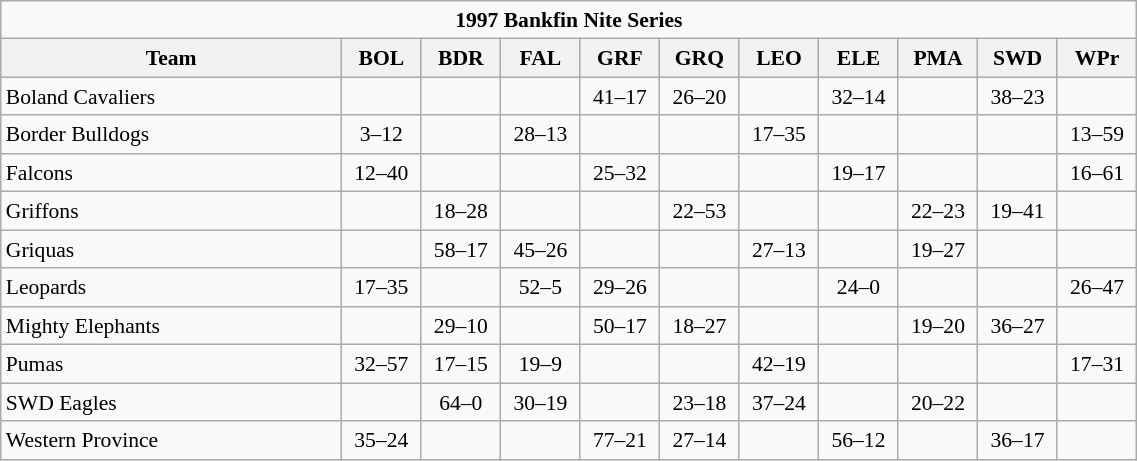<table class="wikitable"  style="text-align:center; line-height:130%; font-size:90%; width:60%;">
<tr>
<td colspan="100%" cellpadding="0" cellspacing="0"><strong>1997 Bankfin Nite Series</strong></td>
</tr>
<tr>
<th style="width:30%;">Team</th>
<th style="width:7%;">BOL</th>
<th style="width:7%;">BDR</th>
<th style="width:7%;">FAL</th>
<th style="width:7%;">GRF</th>
<th style="width:7%;">GRQ</th>
<th style="width:7%;">LEO</th>
<th style="width:7%;">ELE</th>
<th style="width:7%;">PMA</th>
<th style="width:7%;">SWD</th>
<th style="width:7%;">WPr</th>
</tr>
<tr>
<td style="text-align:left;">Boland Cavaliers</td>
<td> </td>
<td> </td>
<td> </td>
<td>41–17</td>
<td>26–20</td>
<td> </td>
<td>32–14</td>
<td> </td>
<td>38–23</td>
<td> </td>
</tr>
<tr>
<td style="text-align:left;">Border Bulldogs</td>
<td>3–12</td>
<td> </td>
<td>28–13</td>
<td> </td>
<td> </td>
<td>17–35</td>
<td> </td>
<td> </td>
<td> </td>
<td>13–59</td>
</tr>
<tr>
<td style="text-align:left;">Falcons</td>
<td>12–40</td>
<td> </td>
<td> </td>
<td>25–32</td>
<td> </td>
<td> </td>
<td>19–17</td>
<td> </td>
<td> </td>
<td>16–61</td>
</tr>
<tr>
<td style="text-align:left;">Griffons</td>
<td> </td>
<td>18–28</td>
<td> </td>
<td> </td>
<td>22–53</td>
<td> </td>
<td> </td>
<td>22–23</td>
<td>19–41</td>
<td> </td>
</tr>
<tr>
<td style="text-align:left;">Griquas</td>
<td> </td>
<td>58–17</td>
<td>45–26</td>
<td> </td>
<td> </td>
<td>27–13</td>
<td> </td>
<td>19–27</td>
<td> </td>
<td> </td>
</tr>
<tr>
<td style="text-align:left;">Leopards</td>
<td>17–35</td>
<td> </td>
<td>52–5</td>
<td>29–26</td>
<td> </td>
<td> </td>
<td>24–0</td>
<td> </td>
<td> </td>
<td>26–47</td>
</tr>
<tr>
<td style="text-align:left;">Mighty Elephants</td>
<td> </td>
<td>29–10</td>
<td> </td>
<td>50–17</td>
<td>18–27</td>
<td> </td>
<td> </td>
<td>19–20</td>
<td>36–27</td>
<td> </td>
</tr>
<tr>
<td style="text-align:left;">Pumas</td>
<td>32–57</td>
<td>17–15</td>
<td>19–9</td>
<td> </td>
<td> </td>
<td>42–19</td>
<td> </td>
<td> </td>
<td> </td>
<td>17–31</td>
</tr>
<tr>
<td style="text-align:left;">SWD Eagles</td>
<td> </td>
<td>64–0</td>
<td>30–19</td>
<td> </td>
<td>23–18</td>
<td>37–24</td>
<td> </td>
<td>20–22</td>
<td> </td>
<td> </td>
</tr>
<tr>
<td style="text-align:left;">Western Province</td>
<td>35–24</td>
<td> </td>
<td> </td>
<td>77–21</td>
<td>27–14</td>
<td> </td>
<td>56–12</td>
<td> </td>
<td>36–17</td>
<td> </td>
</tr>
</table>
